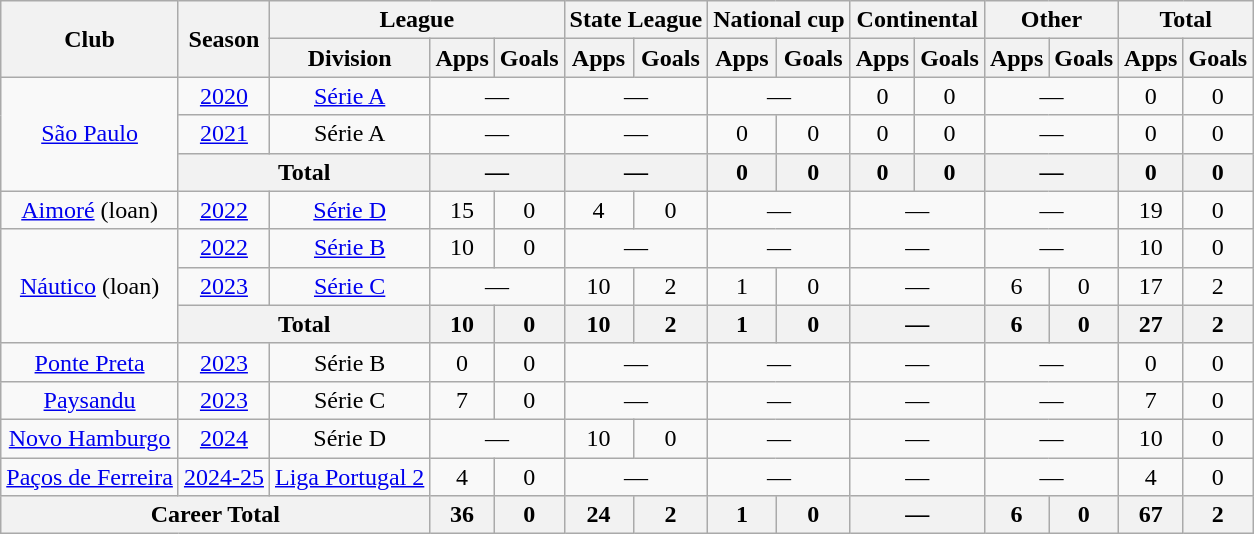<table class="wikitable" style="text-align: center;">
<tr>
<th rowspan="2">Club</th>
<th rowspan="2">Season</th>
<th colspan="3">League</th>
<th colspan="2">State League</th>
<th colspan="2">National cup</th>
<th colspan="2">Continental</th>
<th colspan="2">Other</th>
<th colspan="2">Total</th>
</tr>
<tr>
<th>Division</th>
<th>Apps</th>
<th>Goals</th>
<th>Apps</th>
<th>Goals</th>
<th>Apps</th>
<th>Goals</th>
<th>Apps</th>
<th>Goals</th>
<th>Apps</th>
<th>Goals</th>
<th>Apps</th>
<th>Goals</th>
</tr>
<tr>
<td rowspan="3"><a href='#'>São Paulo</a></td>
<td><a href='#'>2020</a></td>
<td><a href='#'>Série A</a></td>
<td colspan="2">—</td>
<td colspan="2">—</td>
<td colspan="2">—</td>
<td>0</td>
<td>0</td>
<td colspan="2">—</td>
<td>0</td>
<td>0</td>
</tr>
<tr>
<td><a href='#'>2021</a></td>
<td>Série A</td>
<td colspan="2">—</td>
<td colspan="2">—</td>
<td>0</td>
<td>0</td>
<td>0</td>
<td>0</td>
<td colspan="2">—</td>
<td>0</td>
<td>0</td>
</tr>
<tr>
<th colspan="2">Total</th>
<th colspan="2">—</th>
<th colspan="2">—</th>
<th>0</th>
<th>0</th>
<th>0</th>
<th>0</th>
<th colspan="2">—</th>
<th>0</th>
<th>0</th>
</tr>
<tr>
<td><a href='#'>Aimoré</a> (loan)</td>
<td><a href='#'>2022</a></td>
<td><a href='#'>Série D</a></td>
<td>15</td>
<td>0</td>
<td>4</td>
<td>0</td>
<td colspan="2">—</td>
<td colspan="2">—</td>
<td colspan="2">—</td>
<td>19</td>
<td>0</td>
</tr>
<tr>
<td rowspan="3"><a href='#'>Náutico</a> (loan)</td>
<td><a href='#'>2022</a></td>
<td><a href='#'>Série B</a></td>
<td>10</td>
<td>0</td>
<td colspan="2">—</td>
<td colspan="2">—</td>
<td colspan="2">—</td>
<td colspan="2">—</td>
<td>10</td>
<td>0</td>
</tr>
<tr>
<td><a href='#'>2023</a></td>
<td><a href='#'>Série C</a></td>
<td colspan="2">—</td>
<td>10</td>
<td>2</td>
<td>1</td>
<td>0</td>
<td colspan="2">—</td>
<td>6</td>
<td>0</td>
<td>17</td>
<td>2</td>
</tr>
<tr>
<th colspan="2">Total</th>
<th>10</th>
<th>0</th>
<th>10</th>
<th>2</th>
<th>1</th>
<th>0</th>
<th colspan="2">—</th>
<th>6</th>
<th>0</th>
<th>27</th>
<th>2</th>
</tr>
<tr>
<td><a href='#'>Ponte Preta</a></td>
<td><a href='#'>2023</a></td>
<td>Série B</td>
<td>0</td>
<td>0</td>
<td colspan="2">—</td>
<td colspan="2">—</td>
<td colspan="2">—</td>
<td colspan="2">—</td>
<td>0</td>
<td>0</td>
</tr>
<tr>
<td><a href='#'>Paysandu</a></td>
<td><a href='#'>2023</a></td>
<td>Série C</td>
<td>7</td>
<td>0</td>
<td colspan="2">—</td>
<td colspan="2">—</td>
<td colspan="2">—</td>
<td colspan="2">—</td>
<td>7</td>
<td>0</td>
</tr>
<tr>
<td><a href='#'>Novo Hamburgo</a></td>
<td><a href='#'>2024</a></td>
<td>Série D</td>
<td colspan="2">—</td>
<td>10</td>
<td>0</td>
<td colspan="2">—</td>
<td colspan="2">—</td>
<td colspan="2">—</td>
<td>10</td>
<td>0</td>
</tr>
<tr>
<td><a href='#'>Paços de Ferreira</a></td>
<td><a href='#'>2024-25</a></td>
<td><a href='#'>Liga Portugal 2</a></td>
<td>4</td>
<td>0</td>
<td colspan="2">—</td>
<td colspan="2">—</td>
<td colspan="2">—</td>
<td colspan="2">—</td>
<td>4</td>
<td>0</td>
</tr>
<tr>
<th colspan="3">Career Total</th>
<th>36</th>
<th>0</th>
<th>24</th>
<th>2</th>
<th>1</th>
<th>0</th>
<th colspan="2">—</th>
<th>6</th>
<th>0</th>
<th>67</th>
<th>2</th>
</tr>
</table>
